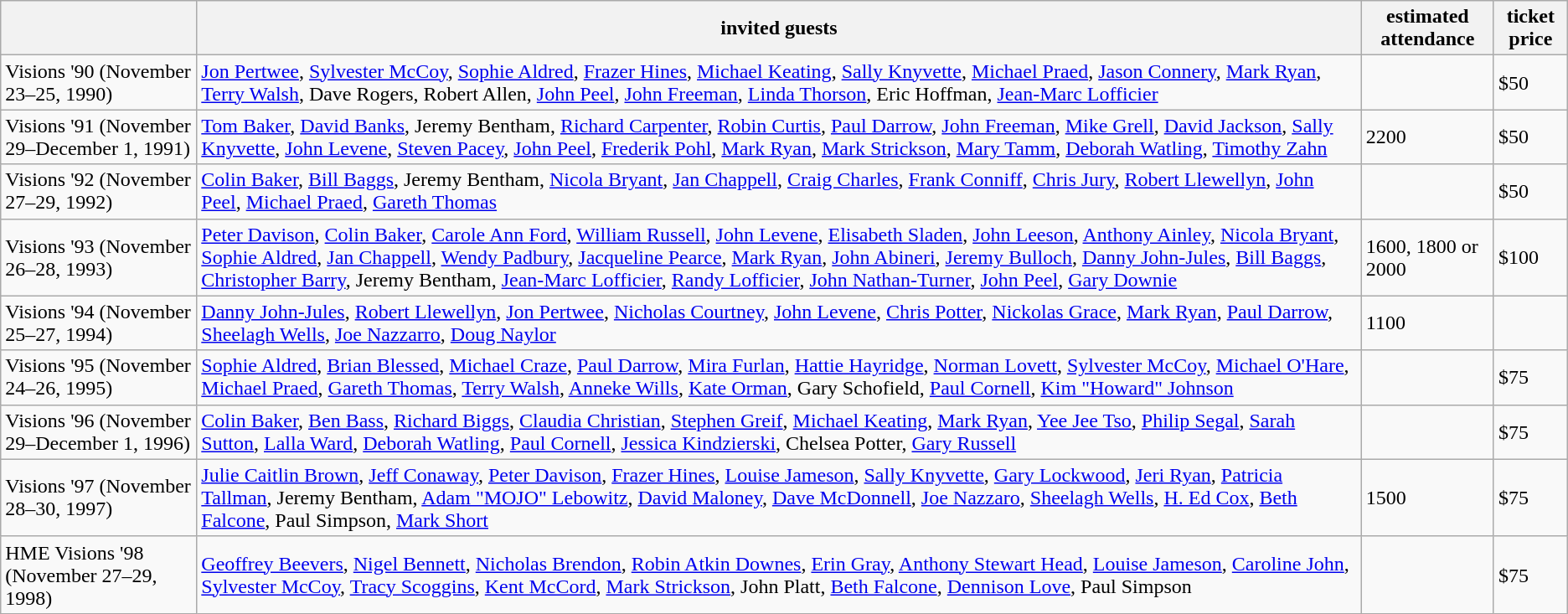<table class="wikitable">
<tr>
<th></th>
<th>invited guests</th>
<th>estimated attendance</th>
<th>ticket price</th>
</tr>
<tr>
<td>Visions '90 (November 23–25, 1990)</td>
<td><a href='#'>Jon Pertwee</a>, <a href='#'>Sylvester McCoy</a>, <a href='#'>Sophie Aldred</a>, <a href='#'>Frazer Hines</a>, <a href='#'>Michael Keating</a>, <a href='#'>Sally Knyvette</a>, <a href='#'>Michael Praed</a>, <a href='#'>Jason Connery</a>, <a href='#'>Mark Ryan</a>, <a href='#'>Terry Walsh</a>, Dave Rogers, Robert Allen, <a href='#'>John Peel</a>, <a href='#'>John Freeman</a>, <a href='#'>Linda Thorson</a>, Eric Hoffman, <a href='#'>Jean-Marc Lofficier</a></td>
<td></td>
<td>$50</td>
</tr>
<tr>
<td>Visions '91 (November 29–December 1, 1991)</td>
<td><a href='#'>Tom Baker</a>, <a href='#'>David Banks</a>, Jeremy Bentham, <a href='#'>Richard Carpenter</a>, <a href='#'>Robin Curtis</a>, <a href='#'>Paul Darrow</a>, <a href='#'>John Freeman</a>, <a href='#'>Mike Grell</a>, <a href='#'>David Jackson</a>, <a href='#'>Sally Knyvette</a>, <a href='#'>John Levene</a>, <a href='#'>Steven Pacey</a>, <a href='#'>John Peel</a>, <a href='#'>Frederik Pohl</a>, <a href='#'>Mark Ryan</a>, <a href='#'>Mark Strickson</a>, <a href='#'>Mary Tamm</a>, <a href='#'>Deborah Watling</a>, <a href='#'>Timothy Zahn</a></td>
<td>2200</td>
<td>$50</td>
</tr>
<tr>
<td>Visions '92 (November 27–29, 1992)</td>
<td><a href='#'>Colin Baker</a>, <a href='#'>Bill Baggs</a>, Jeremy Bentham, <a href='#'>Nicola Bryant</a>, <a href='#'>Jan Chappell</a>, <a href='#'>Craig Charles</a>, <a href='#'>Frank Conniff</a>, <a href='#'>Chris Jury</a>, <a href='#'>Robert Llewellyn</a>, <a href='#'>John Peel</a>, <a href='#'>Michael Praed</a>, <a href='#'>Gareth Thomas</a></td>
<td></td>
<td>$50</td>
</tr>
<tr>
<td>Visions '93 (November 26–28, 1993)</td>
<td><a href='#'>Peter Davison</a>, <a href='#'>Colin Baker</a>, <a href='#'>Carole Ann Ford</a>, <a href='#'>William Russell</a>, <a href='#'>John Levene</a>, <a href='#'>Elisabeth Sladen</a>, <a href='#'>John Leeson</a>, <a href='#'>Anthony Ainley</a>, <a href='#'>Nicola Bryant</a>, <a href='#'>Sophie Aldred</a>, <a href='#'>Jan Chappell</a>, <a href='#'>Wendy Padbury</a>, <a href='#'>Jacqueline Pearce</a>, <a href='#'>Mark Ryan</a>, <a href='#'>John Abineri</a>, <a href='#'>Jeremy Bulloch</a>, <a href='#'>Danny John-Jules</a>, <a href='#'>Bill Baggs</a>, <a href='#'>Christopher Barry</a>, Jeremy Bentham, <a href='#'>Jean-Marc Lofficier</a>, <a href='#'>Randy Lofficier</a>, <a href='#'>John Nathan-Turner</a>, <a href='#'>John Peel</a>, <a href='#'>Gary Downie</a></td>
<td>1600, 1800 or 2000</td>
<td>$100</td>
</tr>
<tr>
<td>Visions '94 (November 25–27, 1994)</td>
<td><a href='#'>Danny John-Jules</a>, <a href='#'>Robert Llewellyn</a>, <a href='#'>Jon Pertwee</a>, <a href='#'>Nicholas Courtney</a>, <a href='#'>John Levene</a>, <a href='#'>Chris Potter</a>, <a href='#'>Nickolas Grace</a>, <a href='#'>Mark Ryan</a>, <a href='#'>Paul Darrow</a>, <a href='#'>Sheelagh Wells</a>, <a href='#'>Joe Nazzarro</a>, <a href='#'>Doug Naylor</a></td>
<td>1100</td>
<td></td>
</tr>
<tr>
<td>Visions '95 (November 24–26, 1995)</td>
<td><a href='#'>Sophie Aldred</a>, <a href='#'>Brian Blessed</a>, <a href='#'>Michael Craze</a>, <a href='#'>Paul Darrow</a>, <a href='#'>Mira Furlan</a>, <a href='#'>Hattie Hayridge</a>, <a href='#'>Norman Lovett</a>, <a href='#'>Sylvester McCoy</a>, <a href='#'>Michael O'Hare</a>, <a href='#'>Michael Praed</a>, <a href='#'>Gareth Thomas</a>, <a href='#'>Terry Walsh</a>, <a href='#'>Anneke Wills</a>, <a href='#'>Kate Orman</a>, Gary Schofield, <a href='#'>Paul Cornell</a>, <a href='#'>Kim "Howard" Johnson</a></td>
<td></td>
<td>$75</td>
</tr>
<tr>
<td>Visions '96 (November 29–December 1, 1996)</td>
<td><a href='#'>Colin Baker</a>, <a href='#'>Ben Bass</a>, <a href='#'>Richard Biggs</a>, <a href='#'>Claudia Christian</a>, <a href='#'>Stephen Greif</a>, <a href='#'>Michael Keating</a>, <a href='#'>Mark Ryan</a>, <a href='#'>Yee Jee Tso</a>, <a href='#'>Philip Segal</a>, <a href='#'>Sarah Sutton</a>, <a href='#'>Lalla Ward</a>, <a href='#'>Deborah Watling</a>, <a href='#'>Paul Cornell</a>, <a href='#'>Jessica Kindzierski</a>, Chelsea Potter, <a href='#'>Gary Russell</a></td>
<td></td>
<td>$75</td>
</tr>
<tr>
<td>Visions '97 (November 28–30, 1997)</td>
<td><a href='#'>Julie Caitlin Brown</a>, <a href='#'>Jeff Conaway</a>, <a href='#'>Peter Davison</a>, <a href='#'>Frazer Hines</a>, <a href='#'>Louise Jameson</a>, <a href='#'>Sally Knyvette</a>, <a href='#'>Gary Lockwood</a>, <a href='#'>Jeri Ryan</a>, <a href='#'>Patricia Tallman</a>, Jeremy Bentham, <a href='#'>Adam "MOJO" Lebowitz</a>, <a href='#'>David Maloney</a>, <a href='#'>Dave McDonnell</a>, <a href='#'>Joe Nazzaro</a>, <a href='#'>Sheelagh Wells</a>, <a href='#'>H. Ed Cox</a>, <a href='#'>Beth Falcone</a>, Paul Simpson, <a href='#'>Mark Short</a></td>
<td>1500</td>
<td>$75</td>
</tr>
<tr>
<td>HME Visions '98 (November 27–29, 1998)</td>
<td><a href='#'>Geoffrey Beevers</a>, <a href='#'>Nigel Bennett</a>, <a href='#'>Nicholas Brendon</a>, <a href='#'>Robin Atkin Downes</a>, <a href='#'>Erin Gray</a>, <a href='#'>Anthony Stewart Head</a>, <a href='#'>Louise Jameson</a>, <a href='#'>Caroline John</a>, <a href='#'>Sylvester McCoy</a>, <a href='#'>Tracy Scoggins</a>, <a href='#'>Kent McCord</a>, <a href='#'>Mark Strickson</a>, John Platt, <a href='#'>Beth Falcone</a>, <a href='#'>Dennison Love</a>, Paul Simpson</td>
<td></td>
<td>$75</td>
</tr>
</table>
